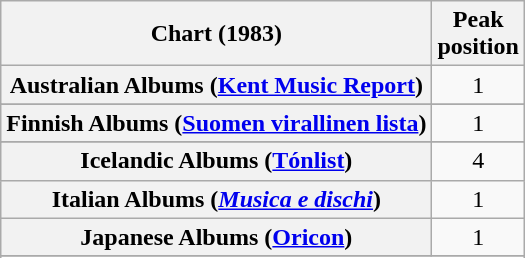<table class="wikitable sortable plainrowheaders" style="text-align:center">
<tr>
<th scope="col">Chart (1983)</th>
<th scope="col">Peak<br>position</th>
</tr>
<tr>
<th scope="row">Australian Albums (<a href='#'>Kent Music Report</a>)</th>
<td>1</td>
</tr>
<tr>
</tr>
<tr>
</tr>
<tr>
</tr>
<tr>
<th scope="row">Finnish Albums (<a href='#'>Suomen virallinen lista</a>)</th>
<td>1</td>
</tr>
<tr>
</tr>
<tr>
<th scope="row">Icelandic Albums (<a href='#'>Tónlist</a>)</th>
<td>4</td>
</tr>
<tr>
<th scope="row">Italian Albums (<em><a href='#'>Musica e dischi</a></em>)</th>
<td>1</td>
</tr>
<tr>
<th scope="row">Japanese Albums (<a href='#'>Oricon</a>)</th>
<td>1</td>
</tr>
<tr>
</tr>
<tr>
</tr>
<tr>
</tr>
<tr>
</tr>
<tr>
</tr>
<tr>
</tr>
<tr>
</tr>
</table>
